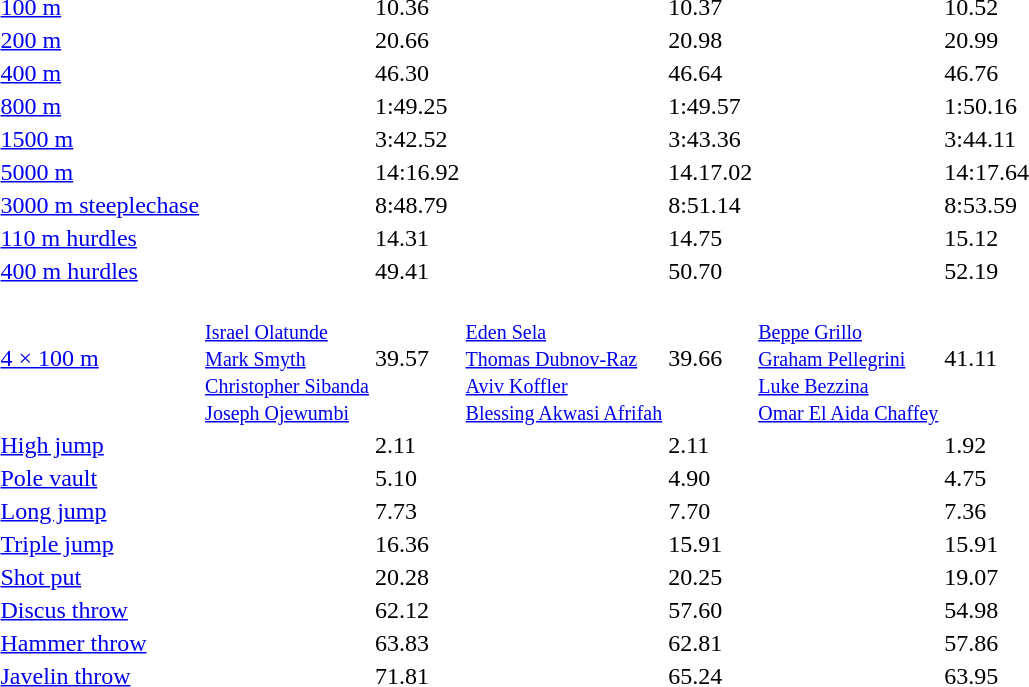<table>
<tr>
<td><a href='#'>100 m</a></td>
<td></td>
<td>10.36</td>
<td></td>
<td>10.37</td>
<td></td>
<td>10.52</td>
</tr>
<tr>
<td><a href='#'>200 m</a></td>
<td></td>
<td>20.66</td>
<td></td>
<td>20.98</td>
<td></td>
<td>20.99</td>
</tr>
<tr>
<td><a href='#'>400 m</a></td>
<td></td>
<td>46.30</td>
<td></td>
<td>46.64</td>
<td></td>
<td>46.76</td>
</tr>
<tr>
<td><a href='#'>800 m</a></td>
<td></td>
<td>1:49.25</td>
<td></td>
<td>1:49.57</td>
<td></td>
<td>1:50.16</td>
</tr>
<tr>
<td><a href='#'>1500 m</a></td>
<td></td>
<td>3:42.52</td>
<td></td>
<td>3:43.36</td>
<td></td>
<td>3:44.11</td>
</tr>
<tr>
<td><a href='#'>5000 m</a></td>
<td></td>
<td>14:16.92</td>
<td></td>
<td>14.17.02</td>
<td></td>
<td>14:17.64</td>
</tr>
<tr>
<td><a href='#'>3000 m steeplechase</a></td>
<td></td>
<td>8:48.79</td>
<td></td>
<td>8:51.14</td>
<td></td>
<td>8:53.59</td>
</tr>
<tr>
<td><a href='#'>110 m hurdles</a></td>
<td></td>
<td>14.31</td>
<td></td>
<td>14.75</td>
<td></td>
<td>15.12</td>
</tr>
<tr>
<td><a href='#'>400 m hurdles</a></td>
<td></td>
<td>49.41</td>
<td></td>
<td>50.70</td>
<td></td>
<td>52.19</td>
</tr>
<tr>
<td><a href='#'>4 × 100 m</a></td>
<td><br> <small><a href='#'>Israel Olatunde</a><br><a href='#'>Mark Smyth</a><br><a href='#'>Christopher Sibanda</a><br><a href='#'>Joseph Ojewumbi</a></small></td>
<td>39.57</td>
<td><br><small><a href='#'>Eden Sela</a><br><a href='#'>Thomas Dubnov-Raz</a><br><a href='#'>Aviv Koffler</a><br><a href='#'>Blessing Akwasi Afrifah</a></small></td>
<td>39.66</td>
<td><br><small><a href='#'>Beppe Grillo</a><br><a href='#'>Graham Pellegrini</a><br><a href='#'>Luke Bezzina</a><br><a href='#'>Omar El Aida Chaffey</a></small></td>
<td>41.11</td>
</tr>
<tr>
<td><a href='#'>High jump</a></td>
<td></td>
<td>2.11</td>
<td></td>
<td>2.11</td>
<td></td>
<td>1.92</td>
</tr>
<tr>
<td><a href='#'>Pole vault</a></td>
<td></td>
<td>5.10</td>
<td></td>
<td>4.90</td>
<td></td>
<td>4.75</td>
</tr>
<tr>
<td><a href='#'>Long jump</a></td>
<td></td>
<td>7.73</td>
<td></td>
<td>7.70</td>
<td></td>
<td>7.36</td>
</tr>
<tr>
<td><a href='#'>Triple jump</a></td>
<td></td>
<td>16.36</td>
<td></td>
<td>15.91</td>
<td></td>
<td>15.91</td>
</tr>
<tr>
<td><a href='#'>Shot put</a></td>
<td></td>
<td>20.28</td>
<td></td>
<td>20.25</td>
<td></td>
<td>19.07</td>
</tr>
<tr>
<td><a href='#'>Discus throw</a></td>
<td></td>
<td>62.12</td>
<td></td>
<td>57.60</td>
<td></td>
<td>54.98</td>
</tr>
<tr>
<td><a href='#'>Hammer throw</a></td>
<td></td>
<td>63.83</td>
<td></td>
<td>62.81</td>
<td></td>
<td>57.86</td>
</tr>
<tr>
<td><a href='#'>Javelin throw</a></td>
<td></td>
<td>71.81</td>
<td></td>
<td>65.24</td>
<td></td>
<td>63.95</td>
</tr>
</table>
